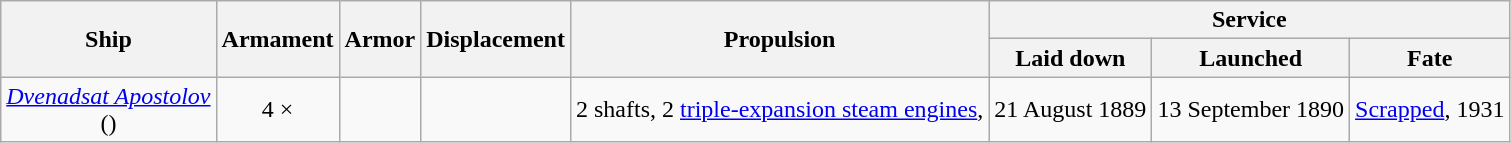<table class="wikitable" style="text-align:center;">
<tr>
<th rowspan=2>Ship</th>
<th rowspan=2>Armament</th>
<th rowspan=2>Armor</th>
<th rowspan=2>Displacement</th>
<th rowspan=2>Propulsion</th>
<th colspan=3>Service</th>
</tr>
<tr>
<th>Laid down</th>
<th>Launched</th>
<th>Fate</th>
</tr>
<tr>
<td><em><a href='#'>Dvenadsat Apostolov</a></em><br>()</td>
<td>4 × </td>
<td></td>
<td></td>
<td>2 shafts, 2 <a href='#'>triple-expansion steam engines</a>,</td>
<td>21 August 1889</td>
<td>13 September 1890</td>
<td><a href='#'>Scrapped</a>, 1931</td>
</tr>
</table>
